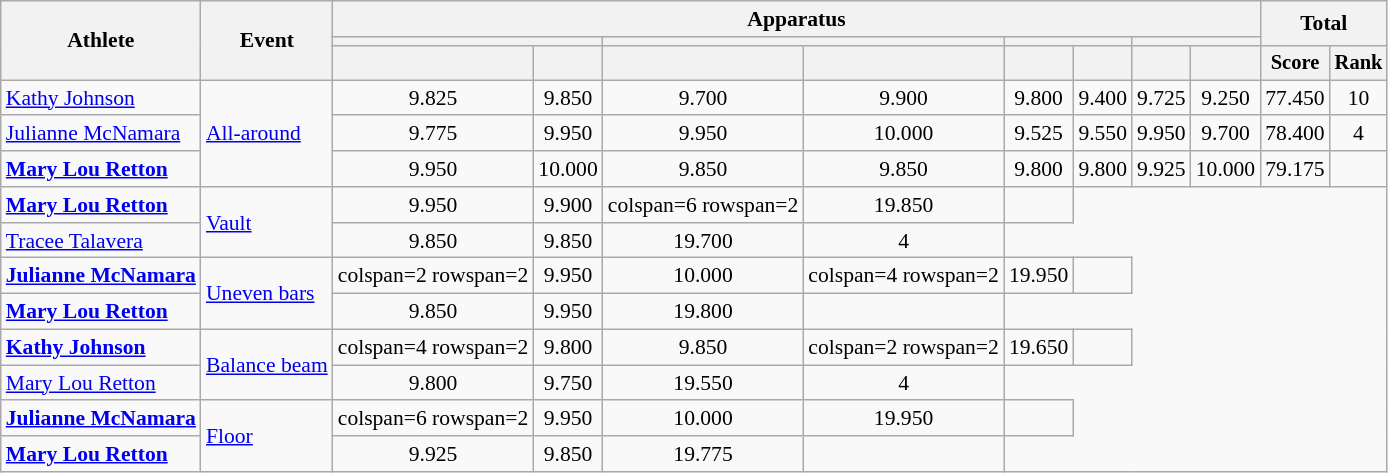<table class=wikitable style=font-size:90%;text-align:center>
<tr>
<th rowspan=3>Athlete</th>
<th rowspan=3>Event</th>
<th colspan=8>Apparatus</th>
<th colspan=2 rowspan=2>Total</th>
</tr>
<tr style=font-size:95%>
<th colspan=2></th>
<th colspan=2></th>
<th colspan=2></th>
<th colspan=2></th>
</tr>
<tr style=font-size:95%>
<th></th>
<th></th>
<th></th>
<th></th>
<th></th>
<th></th>
<th></th>
<th></th>
<th>Score</th>
<th>Rank</th>
</tr>
<tr>
<td align=left><a href='#'>Kathy Johnson</a></td>
<td align=left rowspan=3><a href='#'>All-around</a></td>
<td>9.825</td>
<td>9.850</td>
<td>9.700</td>
<td>9.900</td>
<td>9.800</td>
<td>9.400</td>
<td>9.725</td>
<td>9.250</td>
<td>77.450</td>
<td>10</td>
</tr>
<tr>
<td align=left><a href='#'>Julianne McNamara</a></td>
<td>9.775</td>
<td>9.950</td>
<td>9.950</td>
<td>10.000</td>
<td>9.525</td>
<td>9.550</td>
<td>9.950</td>
<td>9.700</td>
<td>78.400</td>
<td>4</td>
</tr>
<tr>
<td align=left><strong><a href='#'>Mary Lou Retton</a></strong></td>
<td>9.950</td>
<td>10.000</td>
<td>9.850</td>
<td>9.850</td>
<td>9.800</td>
<td>9.800</td>
<td>9.925</td>
<td>10.000</td>
<td>79.175</td>
<td></td>
</tr>
<tr>
<td align=left><strong><a href='#'>Mary Lou Retton</a></strong></td>
<td align=left rowspan=2><a href='#'>Vault</a></td>
<td>9.950</td>
<td>9.900</td>
<td>colspan=6 rowspan=2 </td>
<td>19.850</td>
<td></td>
</tr>
<tr>
<td align=left><a href='#'>Tracee Talavera</a></td>
<td>9.850</td>
<td>9.850</td>
<td>19.700</td>
<td>4</td>
</tr>
<tr>
<td align=left><strong><a href='#'>Julianne McNamara</a></strong></td>
<td align=left rowspan=2><a href='#'>Uneven bars</a></td>
<td>colspan=2 rowspan=2 </td>
<td>9.950</td>
<td>10.000</td>
<td>colspan=4 rowspan=2 </td>
<td>19.950</td>
<td></td>
</tr>
<tr>
<td align=left><strong><a href='#'>Mary Lou Retton</a></strong></td>
<td>9.850</td>
<td>9.950</td>
<td>19.800</td>
<td></td>
</tr>
<tr>
<td align=left><strong><a href='#'>Kathy Johnson</a></strong></td>
<td align=left rowspan=2><a href='#'>Balance beam</a></td>
<td>colspan=4 rowspan=2 </td>
<td>9.800</td>
<td>9.850</td>
<td>colspan=2 rowspan=2 </td>
<td>19.650</td>
<td></td>
</tr>
<tr>
<td align=left><a href='#'>Mary Lou Retton</a></td>
<td>9.800</td>
<td>9.750</td>
<td>19.550</td>
<td>4</td>
</tr>
<tr>
<td align=left><strong><a href='#'>Julianne McNamara</a></strong></td>
<td align=left rowspan=2><a href='#'>Floor</a></td>
<td>colspan=6 rowspan=2 </td>
<td>9.950</td>
<td>10.000</td>
<td>19.950</td>
<td></td>
</tr>
<tr>
<td align=left><strong><a href='#'>Mary Lou Retton</a></strong></td>
<td>9.925</td>
<td>9.850</td>
<td>19.775</td>
<td></td>
</tr>
</table>
